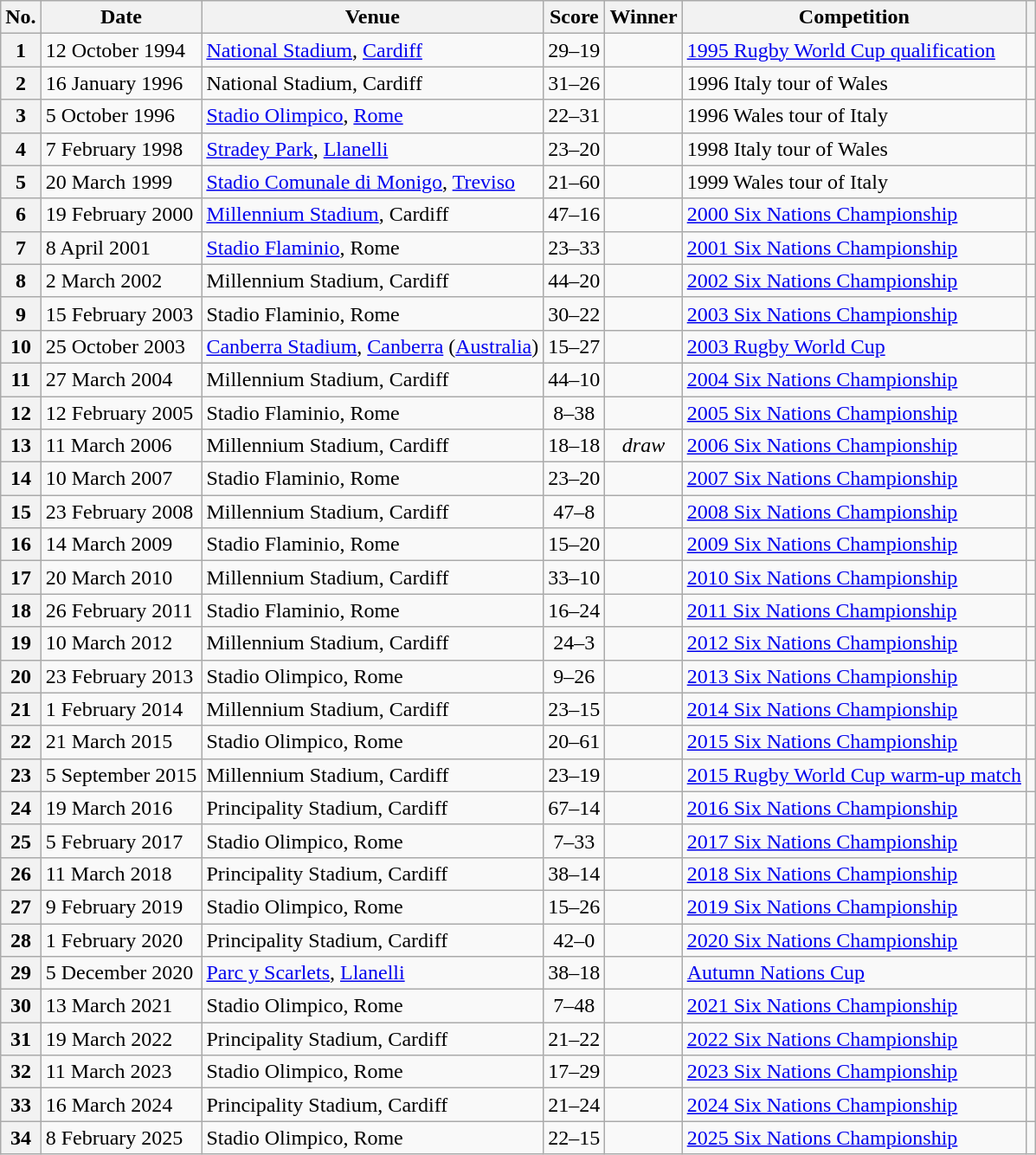<table class="wikitable">
<tr>
<th>No.</th>
<th>Date</th>
<th>Venue</th>
<th>Score</th>
<th>Winner</th>
<th>Competition</th>
<th></th>
</tr>
<tr>
<th>1</th>
<td>12 October 1994</td>
<td><a href='#'>National Stadium</a>, <a href='#'>Cardiff</a></td>
<td align="center">29–19</td>
<td></td>
<td><a href='#'>1995 Rugby World Cup qualification</a></td>
<td align="center"></td>
</tr>
<tr>
<th>2</th>
<td>16 January 1996</td>
<td>National Stadium, Cardiff</td>
<td align="center">31–26</td>
<td></td>
<td>1996 Italy tour of Wales</td>
<td align="center"></td>
</tr>
<tr>
<th>3</th>
<td>5 October 1996</td>
<td><a href='#'>Stadio Olimpico</a>, <a href='#'>Rome</a></td>
<td align="center">22–31</td>
<td></td>
<td>1996 Wales tour of Italy</td>
<td align="center"></td>
</tr>
<tr>
<th>4</th>
<td>7 February 1998</td>
<td><a href='#'>Stradey Park</a>, <a href='#'>Llanelli</a></td>
<td align="center">23–20</td>
<td></td>
<td>1998 Italy tour of Wales</td>
<td align="center"></td>
</tr>
<tr>
<th>5</th>
<td>20 March 1999</td>
<td><a href='#'>Stadio Comunale di Monigo</a>, <a href='#'>Treviso</a></td>
<td align="center">21–60</td>
<td></td>
<td>1999 Wales tour of Italy</td>
<td align=center></td>
</tr>
<tr>
<th>6</th>
<td>19 February 2000</td>
<td><a href='#'>Millennium Stadium</a>, Cardiff</td>
<td align="center">47–16</td>
<td></td>
<td><a href='#'>2000 Six Nations Championship</a></td>
<td align=center></td>
</tr>
<tr>
<th>7</th>
<td>8 April 2001</td>
<td><a href='#'>Stadio Flaminio</a>, Rome</td>
<td align="center">23–33</td>
<td></td>
<td><a href='#'>2001 Six Nations Championship</a></td>
<td align=center></td>
</tr>
<tr>
<th>8</th>
<td>2 March 2002</td>
<td>Millennium Stadium, Cardiff</td>
<td align="center">44–20</td>
<td></td>
<td><a href='#'>2002 Six Nations Championship</a></td>
<td align=center></td>
</tr>
<tr>
<th>9</th>
<td>15 February 2003</td>
<td>Stadio Flaminio, Rome</td>
<td align="center">30–22</td>
<td></td>
<td><a href='#'>2003 Six Nations Championship</a></td>
<td align=center></td>
</tr>
<tr>
<th>10</th>
<td>25 October 2003</td>
<td><a href='#'>Canberra Stadium</a>, <a href='#'>Canberra</a> (<a href='#'>Australia</a>)</td>
<td align="center">15–27</td>
<td></td>
<td><a href='#'>2003 Rugby World Cup</a></td>
<td align=center></td>
</tr>
<tr>
<th>11</th>
<td>27 March 2004</td>
<td>Millennium Stadium, Cardiff</td>
<td align="center">44–10</td>
<td></td>
<td><a href='#'>2004 Six Nations Championship</a></td>
<td align=center></td>
</tr>
<tr>
<th>12</th>
<td>12 February 2005</td>
<td>Stadio Flaminio, Rome</td>
<td align="center">8–38</td>
<td></td>
<td><a href='#'>2005 Six Nations Championship</a></td>
<td align=center></td>
</tr>
<tr>
<th>13</th>
<td>11 March 2006</td>
<td>Millennium Stadium, Cardiff</td>
<td align="center">18–18</td>
<td align=center><em>draw</em></td>
<td><a href='#'>2006 Six Nations Championship</a></td>
<td align=center></td>
</tr>
<tr>
<th>14</th>
<td>10 March 2007</td>
<td>Stadio Flaminio, Rome</td>
<td align="center">23–20</td>
<td></td>
<td><a href='#'>2007 Six Nations Championship</a></td>
<td align=center></td>
</tr>
<tr>
<th>15</th>
<td>23 February 2008</td>
<td>Millennium Stadium, Cardiff</td>
<td align="center">47–8</td>
<td></td>
<td><a href='#'>2008 Six Nations Championship</a></td>
<td align=center></td>
</tr>
<tr>
<th>16</th>
<td>14 March 2009</td>
<td>Stadio Flaminio, Rome</td>
<td align="center">15–20</td>
<td></td>
<td><a href='#'>2009 Six Nations Championship</a></td>
<td align=center></td>
</tr>
<tr>
<th>17</th>
<td>20 March 2010</td>
<td>Millennium Stadium, Cardiff</td>
<td align="center">33–10</td>
<td></td>
<td><a href='#'>2010 Six Nations Championship</a></td>
<td align=center></td>
</tr>
<tr>
<th>18</th>
<td>26 February 2011</td>
<td>Stadio Flaminio, Rome</td>
<td align="center">16–24</td>
<td></td>
<td><a href='#'>2011 Six Nations Championship</a></td>
<td align=center></td>
</tr>
<tr>
<th>19</th>
<td>10 March 2012</td>
<td>Millennium Stadium, Cardiff</td>
<td align="center">24–3</td>
<td></td>
<td><a href='#'>2012 Six Nations Championship</a></td>
<td align=center></td>
</tr>
<tr>
<th>20</th>
<td>23 February 2013</td>
<td>Stadio Olimpico, Rome</td>
<td align="center">9–26</td>
<td></td>
<td><a href='#'>2013 Six Nations Championship</a></td>
<td align=center></td>
</tr>
<tr>
<th>21</th>
<td>1 February 2014</td>
<td>Millennium Stadium, Cardiff</td>
<td align="center">23–15</td>
<td></td>
<td><a href='#'>2014 Six Nations Championship</a></td>
<td align=center></td>
</tr>
<tr>
<th>22</th>
<td>21 March 2015</td>
<td>Stadio Olimpico, Rome</td>
<td align="center">20–61</td>
<td></td>
<td><a href='#'>2015 Six Nations Championship</a></td>
<td align=center></td>
</tr>
<tr>
<th>23</th>
<td>5 September 2015</td>
<td>Millennium Stadium, Cardiff</td>
<td align="center">23–19</td>
<td></td>
<td><a href='#'>2015 Rugby World Cup warm-up match</a></td>
<td align=center></td>
</tr>
<tr>
<th>24</th>
<td>19 March 2016</td>
<td>Principality Stadium, Cardiff</td>
<td align="center">67–14</td>
<td></td>
<td><a href='#'>2016 Six Nations Championship</a></td>
<td align=center></td>
</tr>
<tr>
<th>25</th>
<td>5 February 2017</td>
<td>Stadio Olimpico, Rome</td>
<td align="center">7–33</td>
<td></td>
<td><a href='#'>2017 Six Nations Championship</a></td>
<td align=center></td>
</tr>
<tr>
<th>26</th>
<td>11 March 2018</td>
<td>Principality Stadium, Cardiff</td>
<td align="center">38–14</td>
<td></td>
<td><a href='#'>2018 Six Nations Championship</a></td>
<td align=center></td>
</tr>
<tr>
<th>27</th>
<td>9 February 2019</td>
<td>Stadio Olimpico, Rome</td>
<td align="center">15–26</td>
<td></td>
<td><a href='#'>2019 Six Nations Championship</a></td>
<td align=center></td>
</tr>
<tr>
<th>28</th>
<td>1 February 2020</td>
<td>Principality Stadium, Cardiff</td>
<td align="center">42–0</td>
<td></td>
<td><a href='#'>2020 Six Nations Championship</a></td>
<td align=center></td>
</tr>
<tr>
<th>29</th>
<td>5 December 2020</td>
<td><a href='#'>Parc y Scarlets</a>, <a href='#'>Llanelli</a></td>
<td align="center">38–18</td>
<td></td>
<td><a href='#'>Autumn Nations Cup</a></td>
<td align=center></td>
</tr>
<tr>
<th>30</th>
<td>13 March 2021</td>
<td>Stadio Olimpico, Rome</td>
<td align="center">7–48</td>
<td></td>
<td><a href='#'>2021 Six Nations Championship</a></td>
<td align=center></td>
</tr>
<tr>
<th>31</th>
<td>19 March 2022</td>
<td>Principality Stadium, Cardiff</td>
<td align="center">21–22</td>
<td></td>
<td><a href='#'>2022 Six Nations Championship</a></td>
<td align=center></td>
</tr>
<tr>
<th>32</th>
<td>11 March 2023</td>
<td>Stadio Olimpico, Rome</td>
<td align="center">17–29</td>
<td></td>
<td><a href='#'>2023 Six Nations Championship</a></td>
<td align=center></td>
</tr>
<tr>
<th>33</th>
<td>16 March 2024</td>
<td>Principality Stadium, Cardiff</td>
<td align="center">21–24</td>
<td></td>
<td><a href='#'>2024 Six Nations Championship</a></td>
<td align=center></td>
</tr>
<tr>
<th>34</th>
<td>8 February 2025</td>
<td>Stadio Olimpico, Rome</td>
<td align="center">22–15</td>
<td></td>
<td><a href='#'>2025 Six Nations Championship</a></td>
<td align=center></td>
</tr>
</table>
